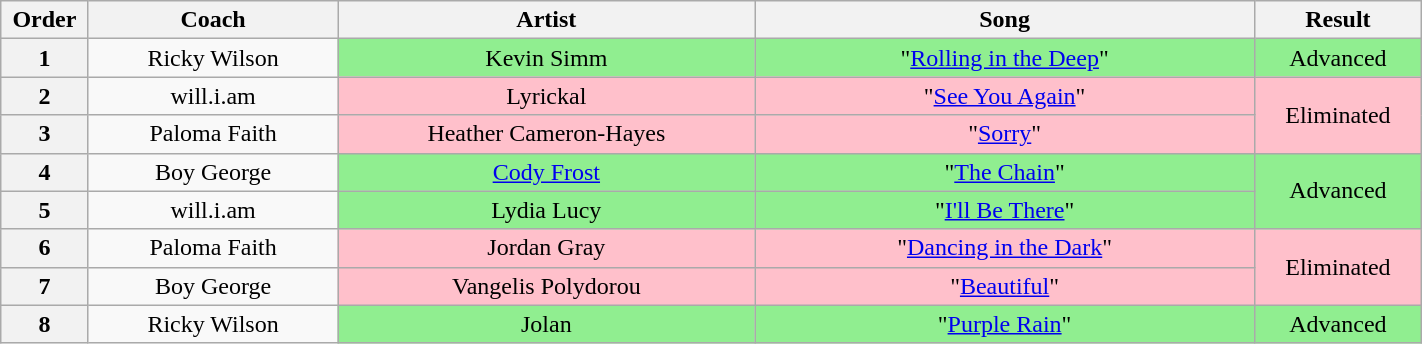<table class="wikitable" style="text-align:center; width:75%;">
<tr>
<th scope="col" style="width:05%;">Order</th>
<th scope="col" style="width:15%;">Coach</th>
<th scope="col" style="width:25%;">Artist</th>
<th scope="col" style="width:30%;">Song</th>
<th scope="col" style="width:10%;">Result</th>
</tr>
<tr>
<th scope="col">1</th>
<td>Ricky Wilson</td>
<td bgcolor=lightgreen>Kevin Simm</td>
<td bgcolor=lightgreen>"<a href='#'>Rolling in the Deep</a>"</td>
<td bgcolor=lightgreen>Advanced</td>
</tr>
<tr>
<th scope="col">2</th>
<td>will.i.am</td>
<td style="background:pink;">Lyrickal</td>
<td style="background:pink;">"<a href='#'>See You Again</a>"</td>
<td rowspan="2" style="background:pink;">Eliminated</td>
</tr>
<tr>
<th scope="col">3</th>
<td>Paloma Faith</td>
<td style="background:pink;">Heather Cameron-Hayes</td>
<td style="background:pink;">"<a href='#'>Sorry</a>"</td>
</tr>
<tr>
<th scope="col">4</th>
<td>Boy George</td>
<td bgcolor=lightgreen><a href='#'>Cody Frost</a></td>
<td bgcolor=lightgreen>"<a href='#'>The Chain</a>"</td>
<td rowspan="2" bgcolor="lightgreen">Advanced</td>
</tr>
<tr>
<th scope="col">5</th>
<td>will.i.am</td>
<td bgcolor=lightgreen>Lydia Lucy</td>
<td bgcolor=lightgreen>"<a href='#'>I'll Be There</a>"</td>
</tr>
<tr>
<th scope="col">6</th>
<td>Paloma Faith</td>
<td style="background:pink;">Jordan Gray</td>
<td style="background:pink;">"<a href='#'>Dancing in the Dark</a>"</td>
<td rowspan="2" style="background:pink;">Eliminated</td>
</tr>
<tr>
<th scope="col">7</th>
<td>Boy George</td>
<td style="background:pink;">Vangelis Polydorou</td>
<td style="background:pink;">"<a href='#'>Beautiful</a>"</td>
</tr>
<tr>
<th scope="col">8</th>
<td>Ricky Wilson</td>
<td bgcolor=lightgreen>Jolan</td>
<td bgcolor=lightgreen>"<a href='#'>Purple Rain</a>"</td>
<td bgcolor=lightgreen>Advanced</td>
</tr>
</table>
